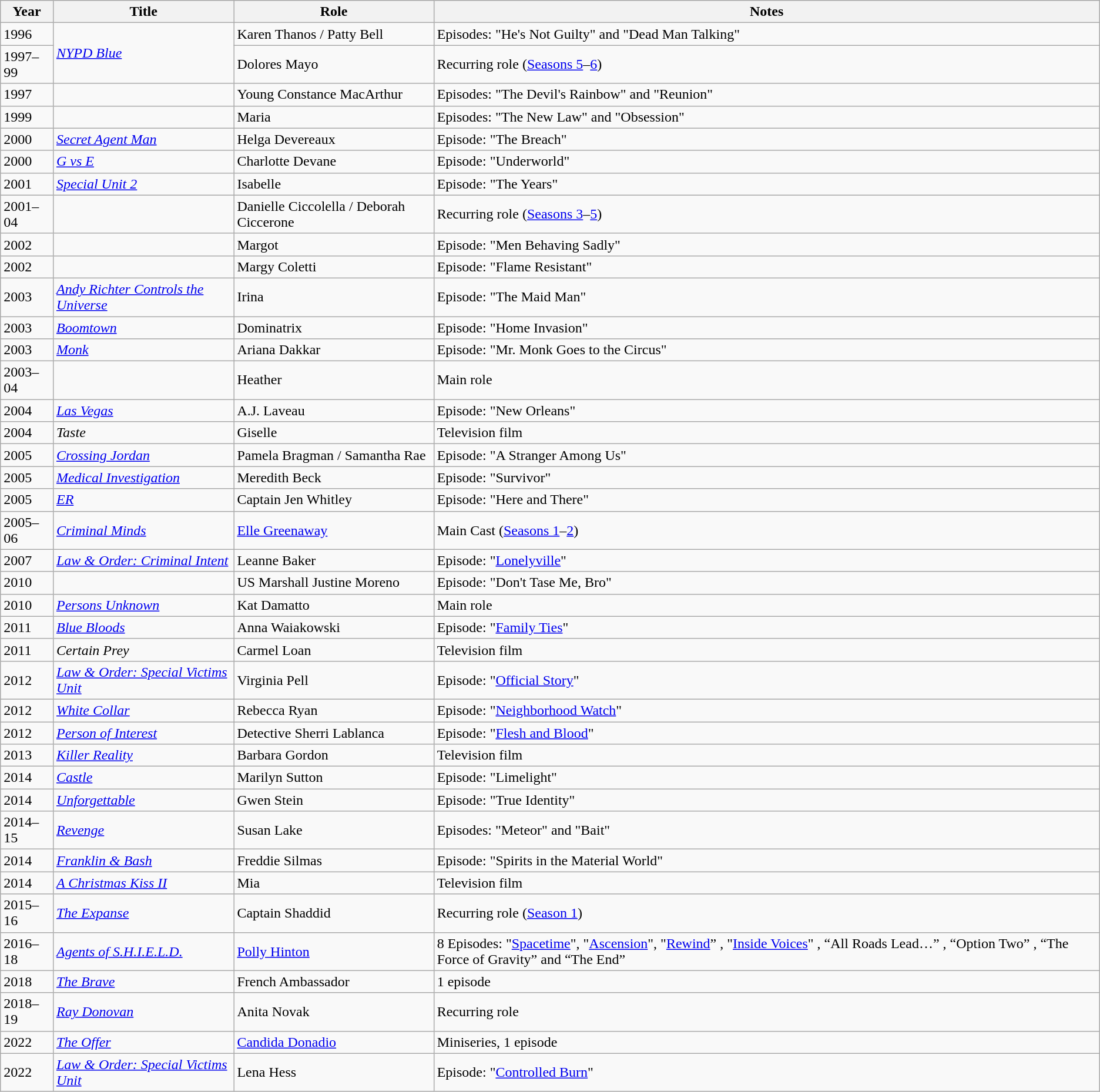<table class="wikitable sortable">
<tr>
<th>Year</th>
<th>Title</th>
<th>Role</th>
<th class="unsortable">Notes</th>
</tr>
<tr>
<td>1996</td>
<td rowspan=2><em><a href='#'>NYPD Blue</a></em></td>
<td>Karen Thanos / Patty Bell</td>
<td>Episodes: "He's Not Guilty" and "Dead Man Talking"</td>
</tr>
<tr>
<td>1997–99</td>
<td>Dolores Mayo</td>
<td>Recurring role (<a href='#'>Seasons 5</a>–<a href='#'>6</a>)</td>
</tr>
<tr>
<td>1997</td>
<td><em></em></td>
<td>Young Constance MacArthur</td>
<td>Episodes: "The Devil's Rainbow" and "Reunion"</td>
</tr>
<tr>
<td>1999</td>
<td><em></em></td>
<td>Maria</td>
<td>Episodes: "The New Law" and "Obsession"</td>
</tr>
<tr>
<td>2000</td>
<td><em><a href='#'>Secret Agent Man</a></em></td>
<td>Helga Devereaux</td>
<td>Episode: "The Breach"</td>
</tr>
<tr>
<td>2000</td>
<td><em><a href='#'>G vs E</a></em></td>
<td>Charlotte Devane</td>
<td>Episode: "Underworld"</td>
</tr>
<tr>
<td>2001</td>
<td><em><a href='#'>Special Unit 2</a></em></td>
<td>Isabelle</td>
<td>Episode: "The Years"</td>
</tr>
<tr>
<td>2001–04</td>
<td><em></em></td>
<td>Danielle Ciccolella / Deborah Ciccerone</td>
<td>Recurring role (<a href='#'>Seasons 3</a>–<a href='#'>5</a>)</td>
</tr>
<tr>
<td>2002</td>
<td><em></em></td>
<td>Margot</td>
<td>Episode: "Men Behaving Sadly"</td>
</tr>
<tr>
<td>2002</td>
<td><em></em></td>
<td>Margy Coletti</td>
<td>Episode: "Flame Resistant"</td>
</tr>
<tr>
<td>2003</td>
<td><em><a href='#'>Andy Richter Controls the Universe</a></em></td>
<td>Irina</td>
<td>Episode: "The Maid Man"</td>
</tr>
<tr>
<td>2003</td>
<td><em><a href='#'>Boomtown</a></em></td>
<td>Dominatrix</td>
<td>Episode: "Home Invasion"</td>
</tr>
<tr>
<td>2003</td>
<td><em><a href='#'>Monk</a></em></td>
<td>Ariana Dakkar</td>
<td>Episode: "Mr. Monk Goes to the Circus"</td>
</tr>
<tr>
<td>2003–04</td>
<td><em></em></td>
<td>Heather</td>
<td>Main role</td>
</tr>
<tr>
<td>2004</td>
<td><em><a href='#'>Las Vegas</a></em></td>
<td>A.J. Laveau</td>
<td>Episode: "New Orleans"</td>
</tr>
<tr>
<td>2004</td>
<td><em>Taste</em></td>
<td>Giselle</td>
<td>Television film</td>
</tr>
<tr>
<td>2005</td>
<td><em><a href='#'>Crossing Jordan</a></em></td>
<td>Pamela Bragman / Samantha Rae</td>
<td>Episode: "A Stranger Among Us"</td>
</tr>
<tr>
<td>2005</td>
<td><em><a href='#'>Medical Investigation</a></em></td>
<td>Meredith Beck</td>
<td>Episode: "Survivor"</td>
</tr>
<tr>
<td>2005</td>
<td><em><a href='#'>ER</a></em></td>
<td>Captain Jen Whitley</td>
<td>Episode: "Here and There"</td>
</tr>
<tr>
<td>2005–06</td>
<td><em><a href='#'>Criminal Minds</a></em></td>
<td><a href='#'>Elle Greenaway</a></td>
<td>Main Cast (<a href='#'>Seasons 1</a>–<a href='#'>2</a>)</td>
</tr>
<tr>
<td>2007</td>
<td><em><a href='#'>Law & Order: Criminal Intent</a></em></td>
<td>Leanne Baker</td>
<td>Episode: "<a href='#'>Lonelyville</a>"</td>
</tr>
<tr>
<td>2010</td>
<td><em></em></td>
<td>US Marshall Justine Moreno</td>
<td>Episode: "Don't Tase Me, Bro"</td>
</tr>
<tr>
<td>2010</td>
<td><em><a href='#'>Persons Unknown</a></em></td>
<td>Kat Damatto</td>
<td>Main role</td>
</tr>
<tr>
<td>2011</td>
<td><em><a href='#'>Blue Bloods</a></em></td>
<td>Anna Waiakowski</td>
<td>Episode: "<a href='#'>Family Ties</a>"</td>
</tr>
<tr>
<td>2011</td>
<td><em>Certain Prey</em></td>
<td>Carmel Loan</td>
<td>Television film</td>
</tr>
<tr>
<td>2012</td>
<td><em><a href='#'>Law & Order: Special Victims Unit</a></em></td>
<td>Virginia Pell</td>
<td>Episode: "<a href='#'>Official Story</a>"</td>
</tr>
<tr>
<td>2012</td>
<td><em><a href='#'>White Collar</a></em></td>
<td>Rebecca Ryan</td>
<td>Episode: "<a href='#'>Neighborhood Watch</a>"</td>
</tr>
<tr>
<td>2012</td>
<td><em><a href='#'>Person of Interest</a></em></td>
<td>Detective Sherri Lablanca</td>
<td>Episode: "<a href='#'>Flesh and Blood</a>"</td>
</tr>
<tr>
<td>2013</td>
<td><em><a href='#'>Killer Reality</a></em></td>
<td>Barbara Gordon</td>
<td>Television film</td>
</tr>
<tr>
<td>2014</td>
<td><em><a href='#'>Castle</a></em></td>
<td>Marilyn Sutton</td>
<td>Episode: "Limelight"</td>
</tr>
<tr>
<td>2014</td>
<td><em><a href='#'>Unforgettable</a></em></td>
<td>Gwen Stein</td>
<td>Episode: "True Identity"</td>
</tr>
<tr>
<td>2014–15</td>
<td><em><a href='#'>Revenge</a></em></td>
<td>Susan Lake</td>
<td>Episodes: "Meteor" and "Bait"</td>
</tr>
<tr>
<td>2014</td>
<td><em><a href='#'>Franklin & Bash</a></em></td>
<td>Freddie Silmas</td>
<td>Episode: "Spirits in the Material World"</td>
</tr>
<tr>
<td>2014</td>
<td><em><a href='#'>A Christmas Kiss II</a></em></td>
<td>Mia</td>
<td>Television film</td>
</tr>
<tr>
<td>2015–16</td>
<td><em><a href='#'>The Expanse</a></em></td>
<td>Captain Shaddid</td>
<td>Recurring role (<a href='#'>Season 1</a>)</td>
</tr>
<tr>
<td>2016–18</td>
<td><em><a href='#'>Agents of S.H.I.E.L.D.</a></em></td>
<td><a href='#'>Polly Hinton</a></td>
<td>8 Episodes: "<a href='#'>Spacetime</a>", "<a href='#'>Ascension</a>", "<a href='#'>Rewind</a>” , "<a href='#'>Inside Voices</a>" , “All Roads Lead…” , “Option Two” , “The Force of Gravity” and “The End”</td>
</tr>
<tr>
<td>2018</td>
<td><em><a href='#'>The Brave</a></em></td>
<td>French Ambassador</td>
<td>1 episode</td>
</tr>
<tr>
<td>2018–19</td>
<td><em><a href='#'>Ray Donovan</a></em></td>
<td>Anita Novak</td>
<td>Recurring role</td>
</tr>
<tr>
<td>2022</td>
<td><em><a href='#'>The Offer</a></em></td>
<td><a href='#'>Candida Donadio</a></td>
<td>Miniseries, 1 episode</td>
</tr>
<tr>
<td>2022</td>
<td><em><a href='#'>Law & Order: Special Victims Unit</a></em></td>
<td>Lena Hess</td>
<td>Episode: "<a href='#'>Controlled Burn</a>"</td>
</tr>
</table>
